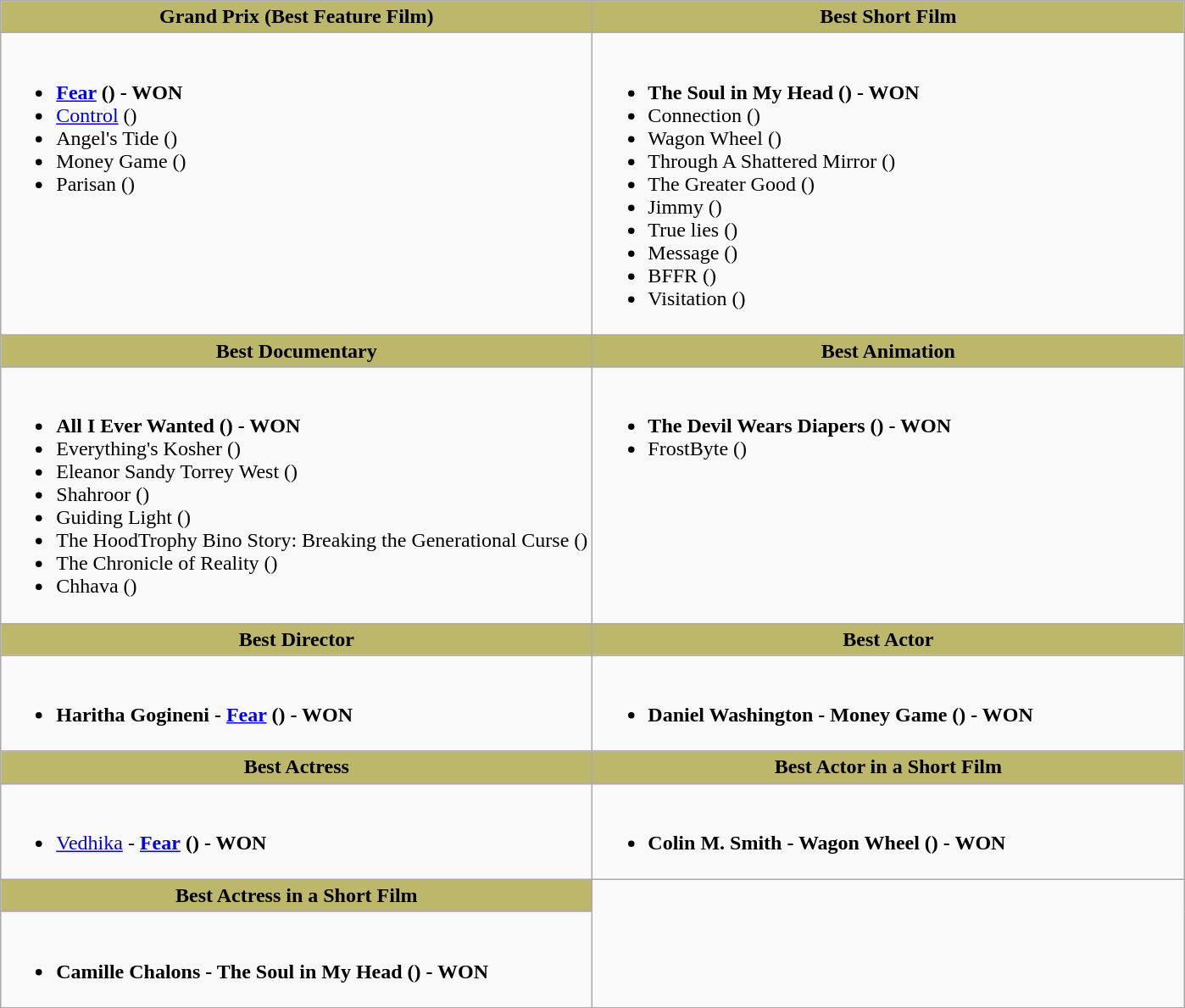<table class="wikitable">
<tr>
<th style="background:#BDB76B;">Grand Prix (Best Feature Film)</th>
<th style="background:#BDB76B;">Best Short Film</th>
</tr>
<tr>
<td valign="top"><br><ul><li><strong><a href='#'>Fear</a> () - WON</strong></li><li><a href='#'>Control</a> ()</li><li>Angel's Tide ()</li><li>Money Game ()</li><li>Parisan ()</li></ul></td>
<td valign="top"><br><ul><li><strong>The Soul in My Head () - WON</strong></li><li>Connection ()</li><li>Wagon Wheel ()</li><li>Through A Shattered Mirror ()</li><li>The Greater Good ()</li><li>Jimmy ()</li><li>True lies ()</li><li>Message ()</li><li>BFFR ()</li><li>Visitation ()</li></ul></td>
</tr>
<tr>
<th style="background:#BDB76B;">Best Documentary</th>
<th style="background:#BDB76B;">Best Animation</th>
</tr>
<tr>
<td valign="top"><br><ul><li><strong>All I Ever Wanted</strong> <strong>() - WON</strong></li><li>Everything's Kosher ()</li><li>Eleanor Sandy Torrey West ()</li><li>Shahroor ()</li><li>Guiding Light ()</li><li>The HoodTrophy Bino Story: Breaking the Generational Curse ()</li><li>The Chronicle of Reality ()</li><li>Chhava ()</li></ul></td>
<td valign="top"><br><ul><li><strong>The Devil Wears Diapers () - WON</strong></li><li>FrostByte ()</li></ul></td>
</tr>
<tr>
<th style="background:#BDB76B;"><strong>Best Director</strong></th>
<th style="background:#BDB76B;"><strong>Best Actor</strong></th>
</tr>
<tr>
<td valign="top"><br><ul><li><strong>Haritha Gogineni - <a href='#'>Fear</a> ()</strong> <strong>- WON</strong></li></ul></td>
<td valign="top"><br><ul><li><strong>Daniel Washington - Money Game ()</strong> <strong>- WON</strong></li></ul></td>
</tr>
<tr>
<th style="background:#BDB76B; width: 50%"><strong>Best Actress</strong></th>
<th style="background:#BDB76B; width: 50%"><strong>Best Actor in a Short Film</strong></th>
</tr>
<tr>
<td valign="top"><br><ul><li><a href='#'>Vedhika</a> - <a href='#'><strong>Fear</strong></a> <strong>() - WON</strong></li></ul></td>
<td valign="top"><br><ul><li><strong>Colin M. Smith - Wagon Wheel ()</strong> <strong>- WON</strong></li></ul></td>
</tr>
<tr>
<th style="background:#BDB76B;"><strong>Best Actress in a Short Film</strong></th>
<td rowspan="2"></td>
</tr>
<tr>
<td valign="top"><br><ul><li><strong>Camille Chalons - The Soul in My Head ()</strong> <strong>- WON</strong></li></ul></td>
</tr>
</table>
